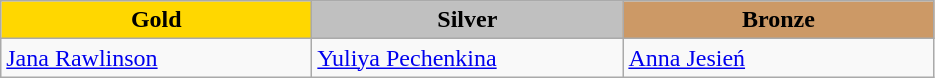<table class="wikitable" style="text-align:left">
<tr align="center">
<td width=200 bgcolor=gold><strong>Gold</strong></td>
<td width=200 bgcolor=silver><strong>Silver</strong></td>
<td width=200 bgcolor=CC9966><strong>Bronze</strong></td>
</tr>
<tr>
<td><a href='#'>Jana Rawlinson</a><br><em></em></td>
<td><a href='#'>Yuliya Pechenkina</a><br><em></em></td>
<td><a href='#'>Anna Jesień</a><br><em></em></td>
</tr>
</table>
